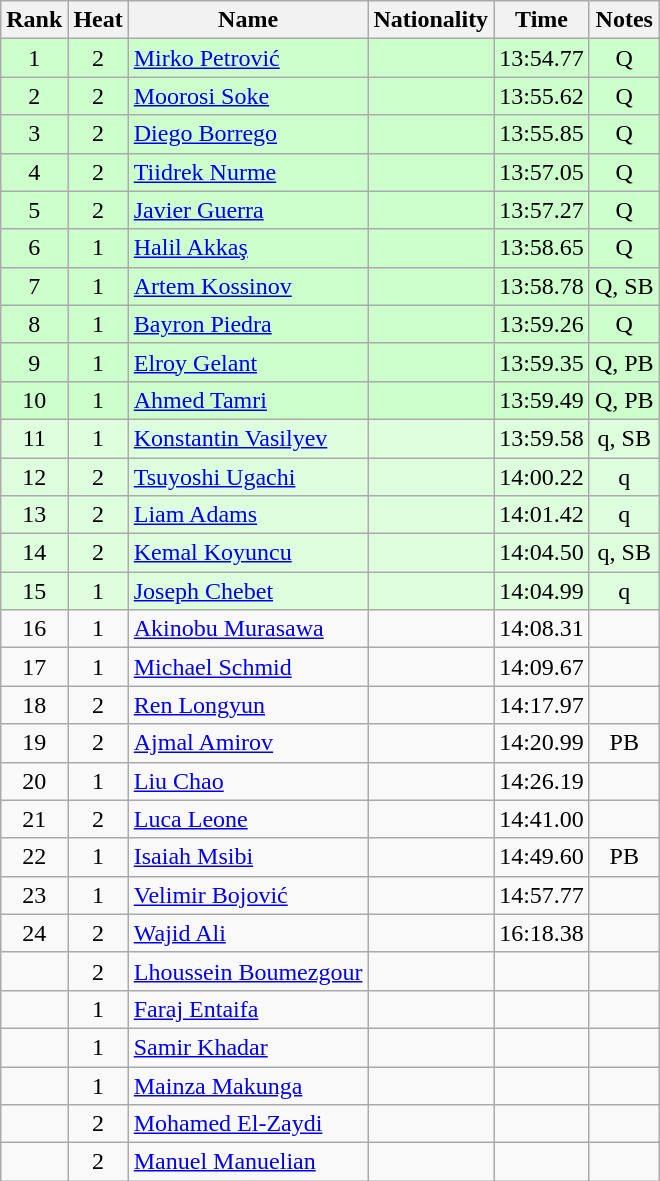<table class="wikitable sortable" style="text-align:center">
<tr>
<th>Rank</th>
<th>Heat</th>
<th>Name</th>
<th>Nationality</th>
<th>Time</th>
<th>Notes</th>
</tr>
<tr bgcolor=ccffcc>
<td>1</td>
<td>2</td>
<td align=left><a href='#'>Mirko Petrović</a></td>
<td align=left></td>
<td>13:54.77</td>
<td>Q</td>
</tr>
<tr bgcolor=ccffcc>
<td>2</td>
<td>2</td>
<td align=left><a href='#'>Moorosi Soke</a></td>
<td align=left></td>
<td>13:55.62</td>
<td>Q</td>
</tr>
<tr bgcolor=ccffcc>
<td>3</td>
<td>2</td>
<td align=left><a href='#'>Diego Borrego</a></td>
<td align=left></td>
<td>13:55.85</td>
<td>Q</td>
</tr>
<tr bgcolor=ccffcc>
<td>4</td>
<td>2</td>
<td align=left><a href='#'>Tiidrek Nurme</a></td>
<td align=left></td>
<td>13:57.05</td>
<td>Q</td>
</tr>
<tr bgcolor=ccffcc>
<td>5</td>
<td>2</td>
<td align=left><a href='#'>Javier Guerra</a></td>
<td align=left></td>
<td>13:57.27</td>
<td>Q</td>
</tr>
<tr bgcolor=ccffcc>
<td>6</td>
<td>1</td>
<td align=left><a href='#'>Halil Akkaş</a></td>
<td align=left></td>
<td>13:58.65</td>
<td>Q</td>
</tr>
<tr bgcolor=ccffcc>
<td>7</td>
<td>1</td>
<td align=left><a href='#'>Artem Kossinov</a></td>
<td align=left></td>
<td>13:58.78</td>
<td>Q, SB</td>
</tr>
<tr bgcolor=ccffcc>
<td>8</td>
<td>1</td>
<td align=left><a href='#'>Bayron Piedra</a></td>
<td align=left></td>
<td>13:59.26</td>
<td>Q</td>
</tr>
<tr bgcolor=ccffcc>
<td>9</td>
<td>1</td>
<td align=left><a href='#'>Elroy Gelant</a></td>
<td align=left></td>
<td>13:59.35</td>
<td>Q, PB</td>
</tr>
<tr bgcolor=ccffcc>
<td>10</td>
<td>1</td>
<td align=left><a href='#'>Ahmed Tamri</a></td>
<td align=left></td>
<td>13:59.49</td>
<td>Q, PB</td>
</tr>
<tr bgcolor=ddffdd>
<td>11</td>
<td>1</td>
<td align=left><a href='#'>Konstantin Vasilyev</a></td>
<td align=left></td>
<td>13:59.58</td>
<td>q, SB</td>
</tr>
<tr bgcolor=ddffdd>
<td>12</td>
<td>2</td>
<td align=left><a href='#'>Tsuyoshi Ugachi</a></td>
<td align=left></td>
<td>14:00.22</td>
<td>q</td>
</tr>
<tr bgcolor=ddffdd>
<td>13</td>
<td>2</td>
<td align=left><a href='#'>Liam Adams</a></td>
<td align=left></td>
<td>14:01.42</td>
<td>q</td>
</tr>
<tr bgcolor=ddffdd>
<td>14</td>
<td>2</td>
<td align=left><a href='#'>Kemal Koyuncu</a></td>
<td align=left></td>
<td>14:04.50</td>
<td>q, SB</td>
</tr>
<tr bgcolor=ddffdd>
<td>15</td>
<td>1</td>
<td align=left><a href='#'>Joseph Chebet</a></td>
<td align=left></td>
<td>14:04.99</td>
<td>q</td>
</tr>
<tr>
<td>16</td>
<td>1</td>
<td align=left><a href='#'>Akinobu Murasawa</a></td>
<td align=left></td>
<td>14:08.31</td>
<td></td>
</tr>
<tr>
<td>17</td>
<td>1</td>
<td align=left><a href='#'>Michael Schmid</a></td>
<td align=left></td>
<td>14:09.67</td>
<td></td>
</tr>
<tr>
<td>18</td>
<td>2</td>
<td align=left><a href='#'>Ren Longyun</a></td>
<td align=left></td>
<td>14:17.97</td>
<td></td>
</tr>
<tr>
<td>19</td>
<td>2</td>
<td align=left><a href='#'>Ajmal Amirov</a></td>
<td align=left></td>
<td>14:20.99</td>
<td>PB</td>
</tr>
<tr>
<td>20</td>
<td>1</td>
<td align=left><a href='#'>Liu Chao</a></td>
<td align=left></td>
<td>14:26.19</td>
<td></td>
</tr>
<tr>
<td>21</td>
<td>2</td>
<td align=left><a href='#'>Luca Leone</a></td>
<td align=left></td>
<td>14:41.00</td>
<td></td>
</tr>
<tr>
<td>22</td>
<td>1</td>
<td align=left><a href='#'>Isaiah Msibi</a></td>
<td align=left></td>
<td>14:49.60</td>
<td>PB</td>
</tr>
<tr>
<td>23</td>
<td>1</td>
<td align=left><a href='#'>Velimir Bojović</a></td>
<td align=left></td>
<td>14:57.77</td>
<td></td>
</tr>
<tr>
<td>24</td>
<td>2</td>
<td align=left><a href='#'>Wajid Ali</a></td>
<td align=left></td>
<td>16:18.38</td>
<td></td>
</tr>
<tr>
<td></td>
<td>2</td>
<td align=left><a href='#'>Lhoussein Boumezgour</a></td>
<td align=left></td>
<td></td>
<td></td>
</tr>
<tr>
<td></td>
<td>1</td>
<td align=left><a href='#'>Faraj Entaifa</a></td>
<td align=left></td>
<td></td>
<td></td>
</tr>
<tr>
<td></td>
<td>1</td>
<td align=left><a href='#'>Samir Khadar</a></td>
<td align=left></td>
<td></td>
<td></td>
</tr>
<tr>
<td></td>
<td>1</td>
<td align=left><a href='#'>Mainza Makunga</a></td>
<td align=left></td>
<td></td>
<td></td>
</tr>
<tr>
<td></td>
<td>2</td>
<td align=left><a href='#'>Mohamed El-Zaydi</a></td>
<td align=left></td>
<td></td>
<td></td>
</tr>
<tr>
<td></td>
<td>2</td>
<td align=left><a href='#'>Manuel Manuelian</a></td>
<td align=left></td>
<td></td>
<td></td>
</tr>
</table>
